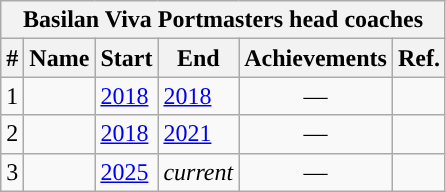<table class="wikitable sortable">
<tr>
<th colspan="6">Basilan Viva Portmasters head coaches</th>
</tr>
<tr>
<th>#</th>
<th>Name</th>
<th>Start</th>
<th>End</th>
<th>Achievements</th>
<th>Ref.</th>
</tr>
<tr>
<td align=center>1</td>
<td></td>
<td><a href='#'>2018</a></td>
<td><a href='#'>2018</a></td>
<td align=center>—</td>
<td></td>
</tr>
<tr>
<td align=center>2</td>
<td></td>
<td><a href='#'>2018</a></td>
<td><a href='#'>2021</a></td>
<td align=center>—</td>
<td></td>
</tr>
<tr>
<td align=center>3</td>
<td></td>
<td><a href='#'>2025</a></td>
<td><em>current</em></td>
<td align=center>—</td>
<td></td>
</tr>
</table>
